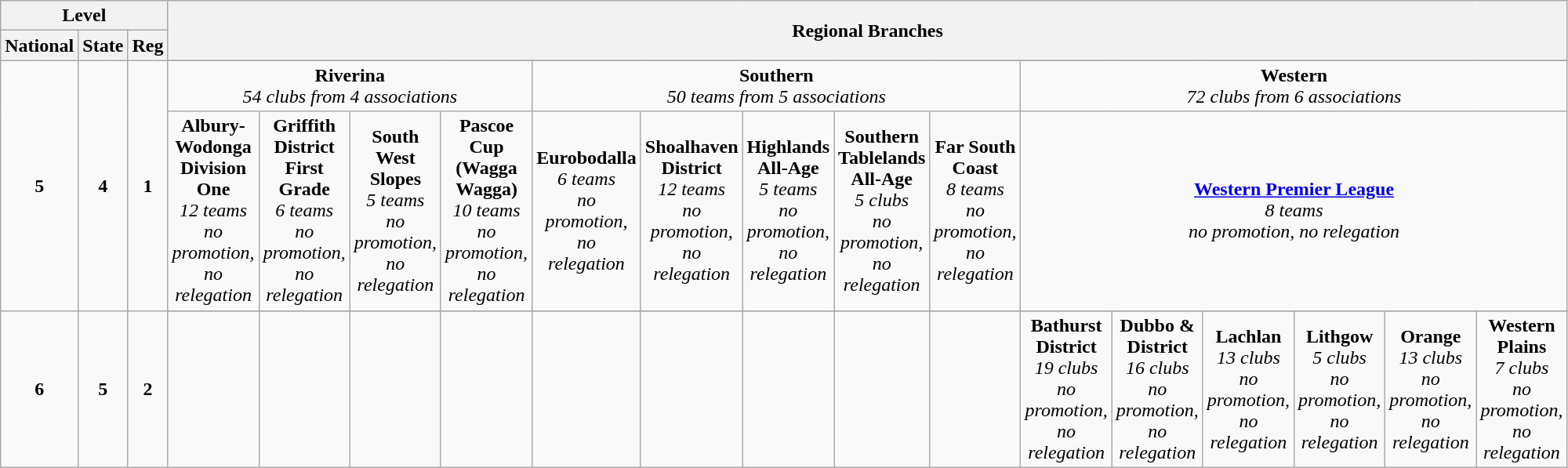<table class="wikitable" style="text-align:center; width:100%;">
<tr>
<th colspan=3>Level</th>
<th colspan=15 rowspan=2>Regional Branches</th>
</tr>
<tr>
<th width=1%>National</th>
<th width=1%>State</th>
<th width=1%>Reg</th>
</tr>
<tr>
<td rowspan=3><strong>5</strong></td>
<td rowspan=3><strong>4</strong></td>
<td rowspan=3><strong>1</strong></td>
</tr>
<tr>
<td colspan=4><strong>Riverina</strong><br><em>54 clubs from 4 associations</em></td>
<td colspan=5><strong>Southern</strong><br><em>50 teams from 5 associations</em></td>
<td colspan=6><strong>Western</strong><br><em>72 clubs from 6 associations</em></td>
</tr>
<tr>
<td><strong>Albury-Wodonga Division One</strong><br><em>12 teams</em><br><em>no promotion, no relegation</em></td>
<td><strong>Griffith District First Grade</strong><br><em>6 teams</em><br><em>no promotion, no relegation</em></td>
<td><strong>South West Slopes</strong><br><em>5 teams</em><br><em>no promotion, no relegation</em></td>
<td><strong>Pascoe Cup (Wagga Wagga)</strong><br><em>10 teams</em><br><em>no promotion, no relegation</em></td>
<td><strong>Eurobodalla</strong><br><em>6 teams</em><br><em>no promotion, no relegation</em></td>
<td><strong>Shoalhaven District</strong><br><em>12 teams</em><br><em>no promotion, no relegation</em></td>
<td><strong>Highlands All-Age</strong><br><em>5 teams</em><br><em>no promotion, no relegation</em></td>
<td><strong>Southern Tablelands All-Age</strong><br><em>5 clubs</em><br><em>no promotion, no relegation</em></td>
<td><strong>Far South Coast</strong><br><em>8 teams</em><br><em>no promotion, no relegation</em></td>
<td colspan=6><strong><a href='#'>Western Premier League</a></strong><br><em>8 teams</em><br><em>no promotion, no relegation</em></td>
</tr>
<tr>
<td rowspan=3><strong>6</strong></td>
<td rowspan=3><strong>5</strong></td>
<td rowspan=3><strong>2</strong></td>
</tr>
<tr>
<td></td>
<td></td>
<td></td>
<td></td>
<td></td>
<td></td>
<td></td>
<td></td>
<td></td>
<td><strong>Bathurst District</strong><br><em>19 clubs</em><br><em>no promotion, no relegation</em></td>
<td><strong>Dubbo & District</strong><br><em>16 clubs</em><br><em>no promotion, no relegation</em></td>
<td><strong>Lachlan</strong><br><em>13 clubs</em><br><em>no promotion, no relegation</em></td>
<td><strong>Lithgow</strong><br><em>5 clubs</em><br><em>no promotion, no relegation</em></td>
<td><strong>Orange</strong><br><em>13 clubs</em><br><em>no promotion, no relegation</em></td>
<td><strong>Western Plains</strong><br><em>7 clubs</em><br><em>no promotion, no relegation</em></td>
</tr>
</table>
